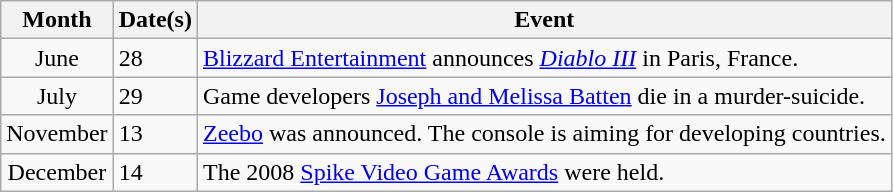<table class="wikitable">
<tr>
<th>Month</th>
<th>Date(s)</th>
<th>Event</th>
</tr>
<tr>
<td rowspan="1" style="text-align:center">June</td>
<td>28</td>
<td><a href='#'>Blizzard Entertainment</a> announces <em><a href='#'>Diablo III</a></em> in Paris, France.</td>
</tr>
<tr>
<td rowspan="1" style="text-align:center">July</td>
<td>29</td>
<td>Game developers <a href='#'>Joseph and Melissa Batten</a> die in a murder-suicide.</td>
</tr>
<tr>
<td rowspan="1" style="text-align:center">November</td>
<td>13</td>
<td><a href='#'>Zeebo</a> was announced. The console is aiming for developing countries.</td>
</tr>
<tr>
<td rowspan="1" style="text-align:center">December</td>
<td>14</td>
<td>The 2008 <a href='#'>Spike Video Game Awards</a> were held.</td>
</tr>
</table>
